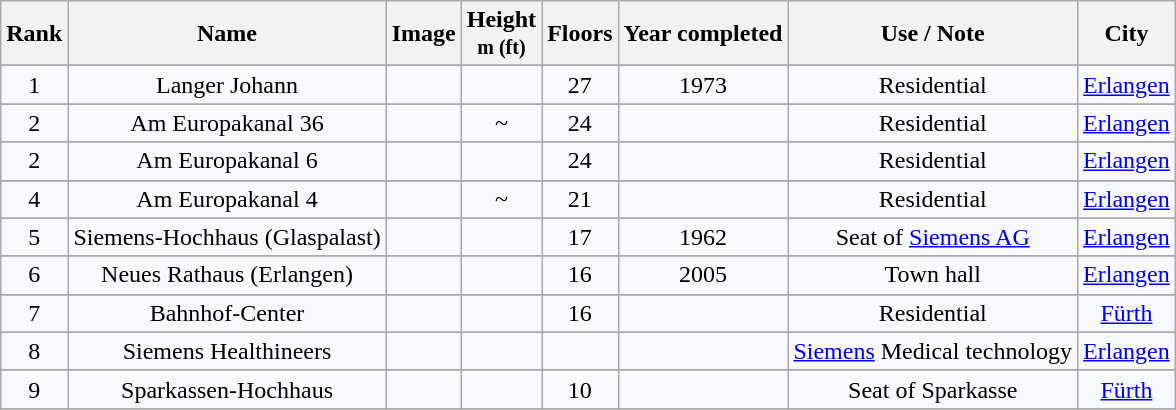<table class="wikitable sortable">
<tr>
<th>Rank</th>
<th>Name</th>
<th>Image</th>
<th>Height<br><small>m (ft)</small></th>
<th>Floors</th>
<th>Year completed</th>
<th>Use / Note</th>
<th>City</th>
</tr>
<tr>
</tr>
<tr ---- align="center" valign="top" bgcolor="#F8F8FF">
<td align="center">1</td>
<td>Langer Johann</td>
<td></td>
<td align="center"></td>
<td>27</td>
<td>1973</td>
<td>Residential</td>
<td><a href='#'>Erlangen</a></td>
</tr>
<tr>
</tr>
<tr ---- align="center" valign="top" bgcolor="#F8F8FF">
<td align="center">2</td>
<td>Am Europakanal 36</td>
<td></td>
<td align="center">~</td>
<td>24</td>
<td></td>
<td>Residential</td>
<td><a href='#'>Erlangen</a></td>
</tr>
<tr>
</tr>
<tr ---- align="center" valign="top" bgcolor="#F8F8FF">
<td align="center">2</td>
<td>Am Europakanal 6</td>
<td></td>
<td align="center"></td>
<td>24</td>
<td></td>
<td>Residential</td>
<td><a href='#'>Erlangen</a></td>
</tr>
<tr>
</tr>
<tr ---- align="center" valign="top" bgcolor="#F8F8FF">
<td align="center">4</td>
<td>Am Europakanal 4</td>
<td></td>
<td align="center">~</td>
<td>21</td>
<td></td>
<td>Residential</td>
<td><a href='#'>Erlangen</a></td>
</tr>
<tr>
</tr>
<tr ---- align="center" valign="top" bgcolor="#F8F8FF">
<td align="center">5</td>
<td>Siemens-Hochhaus (Glaspalast)</td>
<td></td>
<td align="center"></td>
<td>17</td>
<td>1962</td>
<td>Seat of <a href='#'>Siemens AG</a></td>
<td><a href='#'>Erlangen</a></td>
</tr>
<tr>
</tr>
<tr ---- align="center" valign="top" bgcolor="#F8F8FF">
<td align="center">6</td>
<td>Neues Rathaus (Erlangen)</td>
<td></td>
<td align="center"></td>
<td>16</td>
<td>2005</td>
<td>Town hall</td>
<td><a href='#'>Erlangen</a></td>
</tr>
<tr>
</tr>
<tr ---- align="center" valign="top" bgcolor="#F8F8FF">
<td align="center">7</td>
<td>Bahnhof-Center</td>
<td></td>
<td align="center"></td>
<td>16</td>
<td></td>
<td>Residential</td>
<td><a href='#'>Fürth</a></td>
</tr>
<tr>
</tr>
<tr ---- align="center" valign="top" bgcolor="#F8F8FF">
<td align="center">8</td>
<td>Siemens Healthineers</td>
<td></td>
<td align="center"></td>
<td></td>
<td></td>
<td><a href='#'>Siemens</a> Medical technology</td>
<td><a href='#'>Erlangen</a></td>
</tr>
<tr>
</tr>
<tr ---- align="center" valign="top" bgcolor="#F8F8FF">
<td align="center">9</td>
<td>Sparkassen-Hochhaus</td>
<td></td>
<td align="center"></td>
<td>10</td>
<td></td>
<td>Seat of Sparkasse</td>
<td><a href='#'>Fürth</a></td>
</tr>
<tr>
</tr>
</table>
